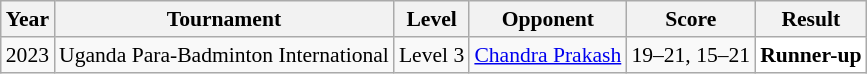<table class="sortable wikitable" style="font-size: 90%;">
<tr>
<th>Year</th>
<th>Tournament</th>
<th>Level</th>
<th>Opponent</th>
<th>Score</th>
<th>Result</th>
</tr>
<tr>
<td align="center">2023</td>
<td align="left">Uganda Para-Badminton International</td>
<td align="left">Level 3</td>
<td align="left"> <a href='#'>Chandra Prakash</a></td>
<td align="left">19–21, 15–21</td>
<td style="text-align:left; background:white"> <strong>Runner-up</strong></td>
</tr>
</table>
